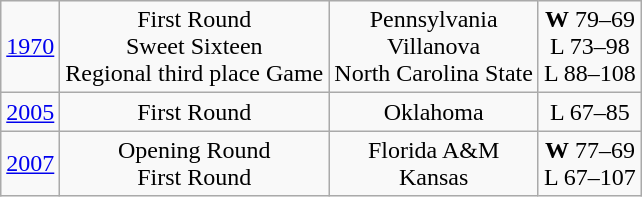<table class="wikitable">
<tr align="center">
<td><a href='#'>1970</a></td>
<td>First Round<br>Sweet Sixteen<br>Regional third place Game</td>
<td>Pennsylvania<br>Villanova<br>North Carolina State</td>
<td><strong>W</strong> 79–69<br>L 73–98<br>L 88–108</td>
</tr>
<tr align="center">
<td><a href='#'>2005</a></td>
<td>First Round</td>
<td>Oklahoma</td>
<td>L 67–85</td>
</tr>
<tr align="center">
<td><a href='#'>2007</a></td>
<td>Opening Round<br>First Round</td>
<td>Florida A&M<br>Kansas</td>
<td><strong>W</strong> 77–69<br>L 67–107</td>
</tr>
</table>
